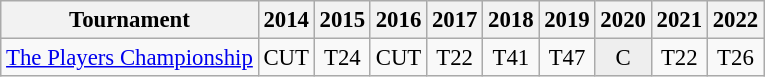<table class="wikitable" style="font-size:95%;text-align:center;">
<tr>
<th>Tournament</th>
<th>2014</th>
<th>2015</th>
<th>2016</th>
<th>2017</th>
<th>2018</th>
<th>2019</th>
<th>2020</th>
<th>2021</th>
<th>2022</th>
</tr>
<tr>
<td align=left><a href='#'>The Players Championship</a></td>
<td>CUT</td>
<td>T24</td>
<td>CUT</td>
<td>T22</td>
<td>T41</td>
<td>T47</td>
<td style="background:#eeeeee;">C</td>
<td>T22</td>
<td>T26</td>
</tr>
</table>
